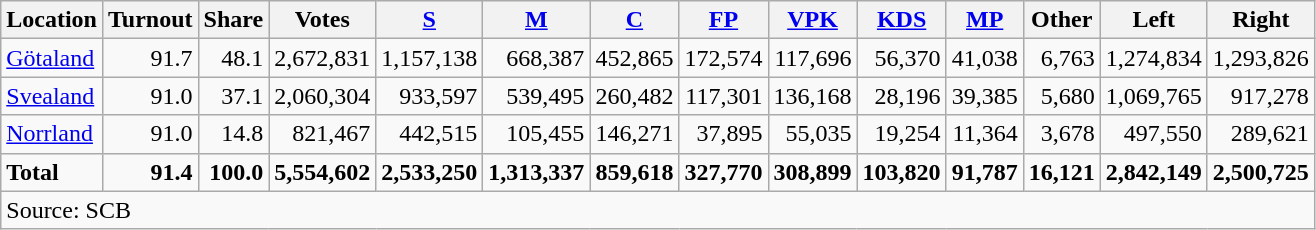<table class="wikitable sortable" style=text-align:right>
<tr>
<th>Location</th>
<th>Turnout</th>
<th>Share</th>
<th>Votes</th>
<th><a href='#'>S</a></th>
<th><a href='#'>M</a></th>
<th><a href='#'>C</a></th>
<th><a href='#'>FP</a></th>
<th><a href='#'>VPK</a></th>
<th><a href='#'>KDS</a></th>
<th><a href='#'>MP</a></th>
<th>Other</th>
<th>Left</th>
<th>Right</th>
</tr>
<tr>
<td align=left><a href='#'>Götaland</a></td>
<td>91.7</td>
<td>48.1</td>
<td>2,672,831</td>
<td>1,157,138</td>
<td>668,387</td>
<td>452,865</td>
<td>172,574</td>
<td>117,696</td>
<td>56,370</td>
<td>41,038</td>
<td>6,763</td>
<td>1,274,834</td>
<td>1,293,826</td>
</tr>
<tr>
<td align=left><a href='#'>Svealand</a></td>
<td>91.0</td>
<td>37.1</td>
<td>2,060,304</td>
<td>933,597</td>
<td>539,495</td>
<td>260,482</td>
<td>117,301</td>
<td>136,168</td>
<td>28,196</td>
<td>39,385</td>
<td>5,680</td>
<td>1,069,765</td>
<td>917,278</td>
</tr>
<tr>
<td align=left><a href='#'>Norrland</a></td>
<td>91.0</td>
<td>14.8</td>
<td>821,467</td>
<td>442,515</td>
<td>105,455</td>
<td>146,271</td>
<td>37,895</td>
<td>55,035</td>
<td>19,254</td>
<td>11,364</td>
<td>3,678</td>
<td>497,550</td>
<td>289,621</td>
</tr>
<tr>
<td align=left><strong>Total</strong></td>
<td><strong>91.4</strong></td>
<td><strong>100.0</strong></td>
<td><strong>5,554,602</strong></td>
<td><strong>2,533,250</strong></td>
<td><strong>1,313,337</strong></td>
<td><strong>859,618</strong></td>
<td><strong>327,770</strong></td>
<td><strong>308,899</strong></td>
<td><strong>103,820</strong></td>
<td><strong>91,787</strong></td>
<td><strong>16,121</strong></td>
<td><strong>2,842,149</strong></td>
<td><strong>2,500,725</strong></td>
</tr>
<tr>
<td align=left colspan=14>Source: SCB </td>
</tr>
</table>
